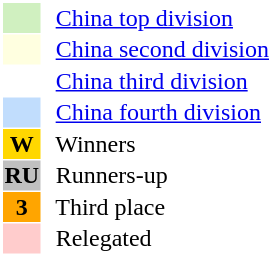<table style="border: 1px solid #ffffff; background-color: #ffffff" cellspacing="1" cellpadding="1">
<tr>
<td bgcolor="#D0F0C0" width="20"></td>
<td bgcolor="#ffffff" align="left">  <a href='#'>China top division</a></td>
</tr>
<tr>
<td bgcolor="#FFFFE0" width="20"></td>
<td bgcolor="#ffffff" align="left">  <a href='#'>China second division</a></td>
</tr>
<tr>
<th bgcolor="#ffffff" width="20"></th>
<td bgcolor="#ffffff" align="left">  <a href='#'>China third division</a></td>
</tr>
<tr>
<th bgcolor="#c1ddfd" width="20"></th>
<td bgcolor="#ffffff" align="left">  <a href='#'>China fourth division</a></td>
</tr>
<tr>
<th bgcolor="#FFD700" width="20">W</th>
<td bgcolor="#ffffff" align="left">  Winners</td>
</tr>
<tr>
<th bgcolor="#C0C0C0" width="20">RU</th>
<td bgcolor="#ffffff" align="left">  Runners-up</td>
</tr>
<tr>
<th bgcolor="#FFA500" width="20">3</th>
<td bgcolor="#ffffff" align="left">  Third place</td>
</tr>
<tr>
<th bgcolor="#ffcccc" width="20"></th>
<td bgcolor="#ffffff" align="left">  Relegated</td>
</tr>
</table>
